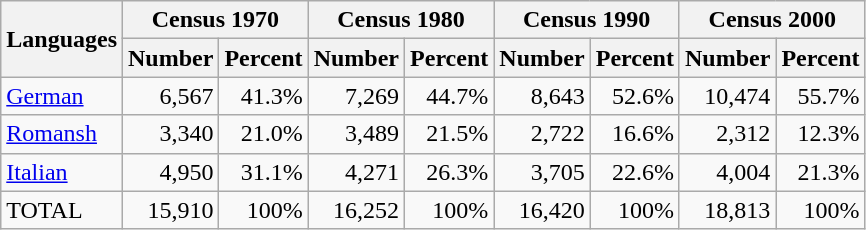<table class="wikitable">
<tr ---->
<th rowspan="2">Languages</th>
<th colspan="2">Census 1970</th>
<th colspan="2">Census 1980</th>
<th colspan="2">Census 1990</th>
<th colspan="2">Census 2000</th>
</tr>
<tr ---->
<th>Number</th>
<th>Percent</th>
<th>Number</th>
<th>Percent</th>
<th>Number</th>
<th>Percent</th>
<th>Number</th>
<th>Percent</th>
</tr>
<tr ---->
<td><a href='#'>German</a></td>
<td align=right>6,567</td>
<td align=right>41.3%</td>
<td align=right>7,269</td>
<td align=right>44.7%</td>
<td align=right>8,643</td>
<td align=right>52.6%</td>
<td align=right>10,474</td>
<td align=right>55.7%</td>
</tr>
<tr ---->
<td><a href='#'>Romansh</a></td>
<td align=right>3,340</td>
<td align=right>21.0%</td>
<td align=right>3,489</td>
<td align=right>21.5%</td>
<td align=right>2,722</td>
<td align=right>16.6%</td>
<td align=right>2,312</td>
<td align=right>12.3%</td>
</tr>
<tr ---->
<td><a href='#'>Italian</a></td>
<td align=right>4,950</td>
<td align=right>31.1%</td>
<td align=right>4,271</td>
<td align=right>26.3%</td>
<td align=right>3,705</td>
<td align=right>22.6%</td>
<td align=right>4,004</td>
<td align=right>21.3%</td>
</tr>
<tr ---->
<td>TOTAL</td>
<td align=right>15,910</td>
<td align=right>100%</td>
<td align=right>16,252</td>
<td align=right>100%</td>
<td align=right>16,420</td>
<td align=right>100%</td>
<td align=right>18,813</td>
<td align=right>100%</td>
</tr>
</table>
